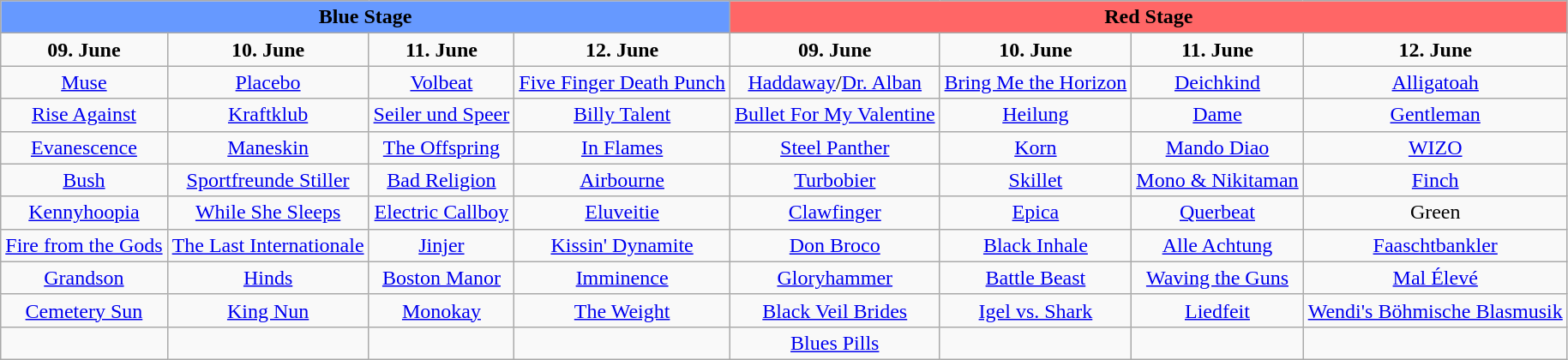<table class="wikitable" style="text-align:center">
<tr>
<td colspan="4" style="background-color:#6699FF"><strong>Blue Stage</strong></td>
<td colspan="4" style="background-color:#FF6666"><strong>Red Stage</strong></td>
</tr>
<tr>
<td><strong>09. June</strong></td>
<td><strong>10. June</strong></td>
<td><strong>11. June</strong></td>
<td><strong>12. June</strong></td>
<td><strong>09. June</strong></td>
<td><strong>10. June</strong></td>
<td><strong>11. June</strong></td>
<td><strong>12. June</strong></td>
</tr>
<tr>
<td><a href='#'>Muse</a></td>
<td><a href='#'>Placebo</a></td>
<td><a href='#'>Volbeat</a></td>
<td><a href='#'>Five Finger Death Punch</a></td>
<td><a href='#'>Haddaway</a>/<a href='#'>Dr. Alban</a></td>
<td><a href='#'>Bring Me the Horizon</a></td>
<td><a href='#'>Deichkind</a></td>
<td><a href='#'>Alligatoah</a></td>
</tr>
<tr>
<td><a href='#'>Rise Against</a></td>
<td><a href='#'>Kraftklub</a></td>
<td><a href='#'>Seiler und Speer</a></td>
<td><a href='#'>Billy Talent</a></td>
<td><a href='#'>Bullet For My Valentine</a></td>
<td><a href='#'>Heilung</a></td>
<td><a href='#'>Dame</a></td>
<td><a href='#'>Gentleman</a></td>
</tr>
<tr>
<td><a href='#'>Evanescence</a></td>
<td><a href='#'>Maneskin</a></td>
<td><a href='#'>The Offspring</a></td>
<td><a href='#'>In Flames</a></td>
<td><a href='#'>Steel Panther</a></td>
<td><a href='#'>Korn</a></td>
<td><a href='#'>Mando Diao</a></td>
<td><a href='#'>WIZO</a></td>
</tr>
<tr>
<td><a href='#'>Bush</a></td>
<td><a href='#'>Sportfreunde Stiller</a></td>
<td><a href='#'>Bad Religion</a></td>
<td><a href='#'>Airbourne</a></td>
<td><a href='#'>Turbobier</a></td>
<td><a href='#'>Skillet</a></td>
<td><a href='#'>Mono & Nikitaman</a></td>
<td><a href='#'>Finch</a></td>
</tr>
<tr>
<td><a href='#'>Kennyhoopia</a></td>
<td><a href='#'>While She Sleeps</a></td>
<td><a href='#'>Electric Callboy</a></td>
<td><a href='#'>Eluveitie</a></td>
<td><a href='#'>Clawfinger</a></td>
<td><a href='#'>Epica</a></td>
<td><a href='#'>Querbeat</a></td>
<td>Green</td>
</tr>
<tr>
<td><a href='#'>Fire from the Gods</a></td>
<td><a href='#'>The Last Internationale</a></td>
<td><a href='#'>Jinjer</a></td>
<td><a href='#'>Kissin' Dynamite</a></td>
<td><a href='#'>Don Broco</a></td>
<td><a href='#'>Black Inhale</a></td>
<td><a href='#'>Alle Achtung</a></td>
<td><a href='#'>Faaschtbankler</a></td>
</tr>
<tr>
<td><a href='#'>Grandson</a></td>
<td><a href='#'>Hinds</a></td>
<td><a href='#'>Boston Manor</a></td>
<td><a href='#'>Imminence</a></td>
<td><a href='#'>Gloryhammer</a></td>
<td><a href='#'>Battle Beast</a></td>
<td><a href='#'>Waving the Guns</a></td>
<td><a href='#'>Mal Élevé</a></td>
</tr>
<tr>
<td><a href='#'>Cemetery Sun</a></td>
<td><a href='#'>King Nun</a></td>
<td><a href='#'>Monokay</a></td>
<td><a href='#'>The Weight</a></td>
<td><a href='#'>Black Veil Brides</a></td>
<td><a href='#'>Igel vs. Shark</a></td>
<td><a href='#'>Liedfeit</a></td>
<td><a href='#'>Wendi's Böhmische Blasmusik</a></td>
</tr>
<tr>
<td></td>
<td></td>
<td></td>
<td></td>
<td><a href='#'>Blues Pills</a></td>
<td></td>
<td></td>
<td></td>
</tr>
</table>
